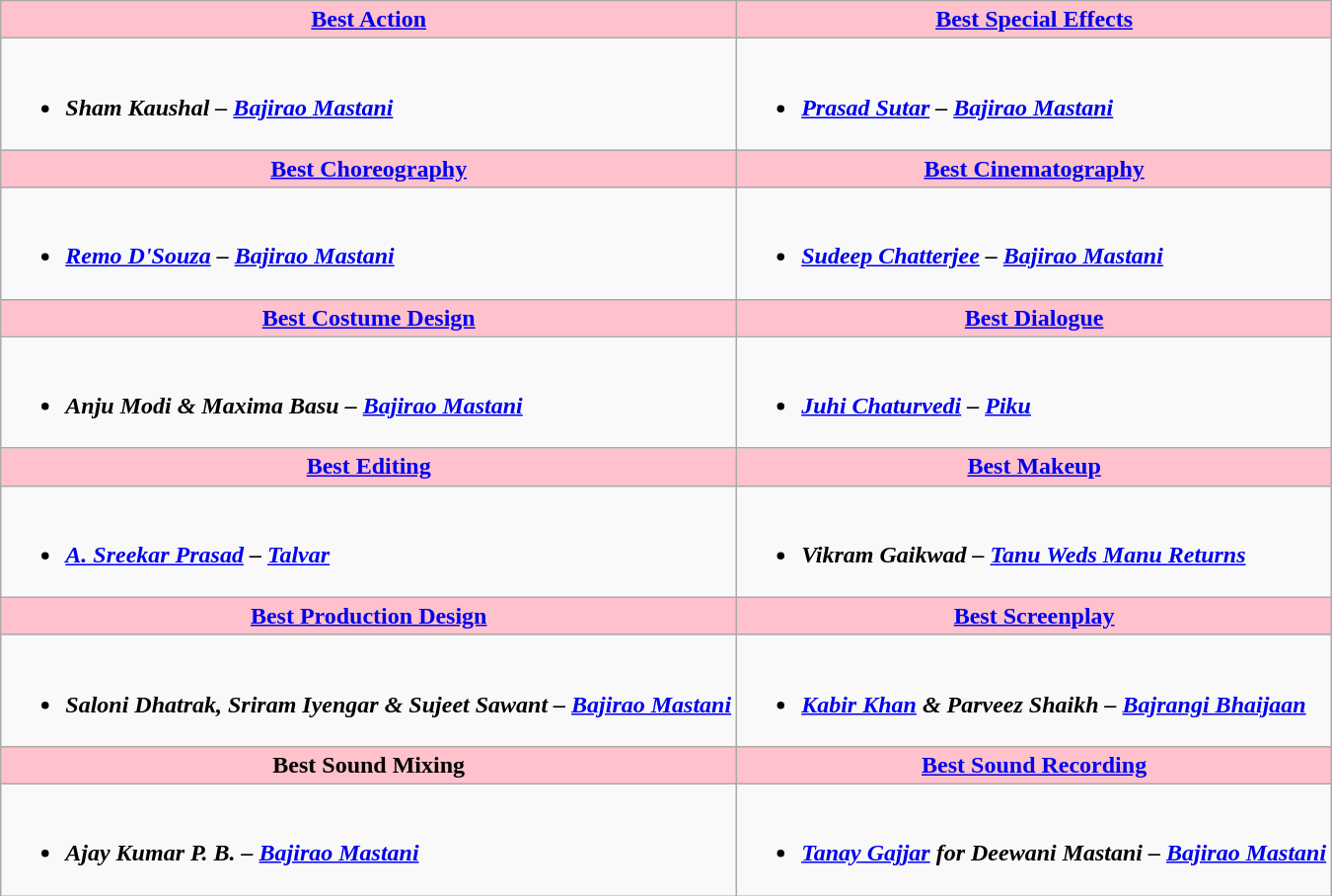<table class=wikitable style="width=150%">
<tr>
<th style="background:#FFC1CC;" ! style="width=50%"><a href='#'>Best Action</a></th>
<th style="background:#FFC1CC;" ! style="width=50%"><a href='#'>Best Special Effects</a></th>
</tr>
<tr>
<td valign="top"><br><ul><li><strong><em>Sham Kaushal<strong> – </strong><a href='#'>Bajirao Mastani</a></em></strong></li></ul></td>
<td valign="top"><br><ul><li><strong><em><a href='#'>Prasad Sutar</a><strong> – </strong><a href='#'>Bajirao Mastani</a></em></strong></li></ul></td>
</tr>
<tr>
<th style="background:#FFC1CC;" ! style="width=50%"><a href='#'>Best Choreography</a></th>
<th style="background:#FFC1CC;" ! style="width=50%"><a href='#'>Best Cinematography</a></th>
</tr>
<tr>
<td valign="top"><br><ul><li><strong><em><a href='#'>Remo D'Souza</a><strong> – </strong><a href='#'>Bajirao Mastani</a></em></strong></li></ul></td>
<td valign="top"><br><ul><li><strong><em><a href='#'>Sudeep Chatterjee</a><strong> – </strong><a href='#'>Bajirao Mastani</a></em></strong></li></ul></td>
</tr>
<tr>
<th style="background:#FFC1CC;" ! style="width=50%"><a href='#'>Best Costume Design</a></th>
<th style="background:#FFC1CC;" ! style="width=50%"><a href='#'>Best Dialogue</a></th>
</tr>
<tr>
<td valign="top"><br><ul><li><strong><em>Anju Modi & Maxima Basu<strong> – </strong><a href='#'>Bajirao Mastani</a></em></strong></li></ul></td>
<td valign="top"><br><ul><li><strong><em><a href='#'>Juhi Chaturvedi</a><strong> – </strong><a href='#'>Piku</a></em></strong></li></ul></td>
</tr>
<tr>
<th style="background:#FFC1CC;" ! style="width=50%"><a href='#'>Best Editing</a></th>
<th style="background:#FFC1CC;" ! style="width=50%"><a href='#'>Best Makeup</a></th>
</tr>
<tr>
<td valign="top"><br><ul><li><strong><em><a href='#'>A. Sreekar Prasad</a><strong> – </strong><a href='#'>Talvar</a></em></strong></li></ul></td>
<td valign="top"><br><ul><li><strong><em>Vikram Gaikwad<strong> – </strong><a href='#'>Tanu Weds Manu Returns</a></em></strong></li></ul></td>
</tr>
<tr>
<th style="background:#FFC1CC;" ! style="width=50%"><a href='#'>Best Production Design</a></th>
<th style="background:#FFC1CC;" ! style="width=50%"><a href='#'>Best Screenplay</a></th>
</tr>
<tr>
<td valign="top"><br><ul><li><strong><em>Saloni Dhatrak, Sriram Iyengar & Sujeet Sawant<strong> – </strong><a href='#'>Bajirao Mastani</a></em></strong></li></ul></td>
<td valign="top"><br><ul><li><strong><em><a href='#'>Kabir Khan</a> & Parveez Shaikh<strong> – </strong><a href='#'>Bajrangi Bhaijaan</a></em></strong></li></ul></td>
</tr>
<tr>
<th style="background:#FFC1CC;" ! style="width=50%">Best Sound Mixing</th>
<th style="background:#FFC1CC;" ! style="width=50%"><a href='#'>Best Sound Recording</a></th>
</tr>
<tr>
<td valign="top"><br><ul><li><strong><em>Ajay Kumar P. B.<strong> – </strong><a href='#'>Bajirao Mastani</a></em></strong></li></ul></td>
<td valign="top"><br><ul><li><strong><em><a href='#'>Tanay Gajjar</a><strong> for </strong>Deewani Mastani<strong> – </strong><a href='#'>Bajirao Mastani</a></em></strong></li></ul></td>
</tr>
</table>
